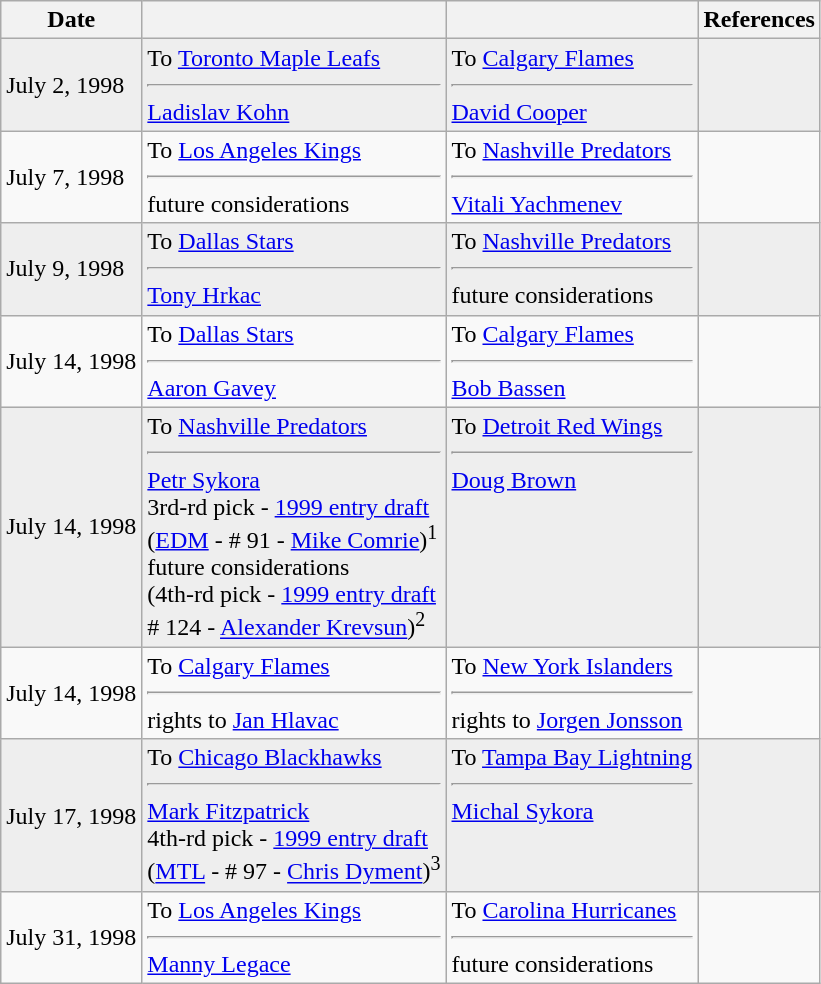<table class="wikitable">
<tr>
<th>Date</th>
<th></th>
<th></th>
<th>References</th>
</tr>
<tr bgcolor="#eeeeee">
<td>July 2, 1998</td>
<td valign="top">To <a href='#'>Toronto Maple Leafs</a><hr><a href='#'>Ladislav Kohn</a></td>
<td valign="top">To <a href='#'>Calgary Flames</a><hr><a href='#'>David Cooper</a></td>
<td></td>
</tr>
<tr>
<td>July 7, 1998</td>
<td valign="top">To <a href='#'>Los Angeles Kings</a><hr>future considerations</td>
<td valign="top">To <a href='#'>Nashville Predators</a><hr><a href='#'>Vitali Yachmenev</a></td>
<td></td>
</tr>
<tr bgcolor="#eeeeee">
<td>July 9, 1998</td>
<td valign="top">To <a href='#'>Dallas Stars</a><hr><a href='#'>Tony Hrkac</a></td>
<td valign="top">To <a href='#'>Nashville Predators</a><hr>future considerations</td>
<td></td>
</tr>
<tr>
<td>July 14, 1998</td>
<td valign="top">To <a href='#'>Dallas Stars</a><hr><a href='#'>Aaron Gavey</a></td>
<td valign="top">To <a href='#'>Calgary Flames</a><hr><a href='#'>Bob Bassen</a></td>
<td></td>
</tr>
<tr bgcolor="#eeeeee">
<td>July 14, 1998</td>
<td valign="top">To <a href='#'>Nashville Predators</a><hr><a href='#'>Petr Sykora</a><br>3rd-rd pick - <a href='#'>1999 entry draft</a><br>(<a href='#'>EDM</a> - # 91 - <a href='#'>Mike Comrie</a>)<sup>1</sup><br>future considerations<br>(4th-rd pick - <a href='#'>1999 entry draft</a><br># 124 - <a href='#'>Alexander Krevsun</a>)<sup>2</sup></td>
<td valign="top">To <a href='#'>Detroit Red Wings</a><hr><a href='#'>Doug Brown</a></td>
<td></td>
</tr>
<tr>
<td>July 14, 1998</td>
<td valign="top">To <a href='#'>Calgary Flames</a><hr>rights to <a href='#'>Jan Hlavac</a></td>
<td valign="top">To <a href='#'>New York Islanders</a><hr>rights to <a href='#'>Jorgen Jonsson</a></td>
<td></td>
</tr>
<tr bgcolor="#eeeeee">
<td>July 17, 1998</td>
<td valign="top">To <a href='#'>Chicago Blackhawks</a><hr><a href='#'>Mark Fitzpatrick</a><br>4th-rd pick - <a href='#'>1999 entry draft</a><br>(<a href='#'>MTL</a> - # 97 - <a href='#'>Chris Dyment</a>)<sup>3</sup></td>
<td valign="top">To <a href='#'>Tampa Bay Lightning</a><hr><a href='#'>Michal Sykora</a></td>
<td></td>
</tr>
<tr>
<td>July 31, 1998</td>
<td valign="top">To <a href='#'>Los Angeles Kings</a><hr><a href='#'>Manny Legace</a></td>
<td valign="top">To <a href='#'>Carolina Hurricanes</a><hr>future considerations</td>
<td></td>
</tr>
</table>
